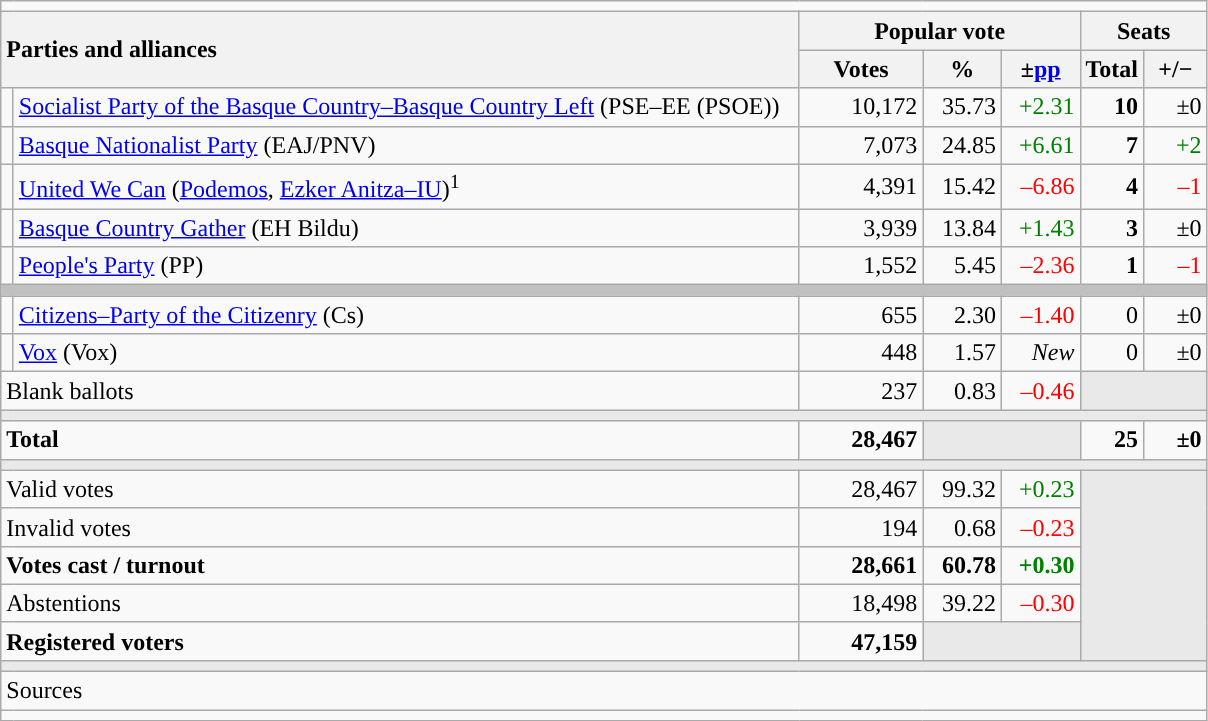<table class="wikitable" style="text-align:right;">
<tr>
<td colspan="7"></td>
</tr>
<tr>
<th style="text-align:left;" rowspan="2" colspan="2" width="525">Parties and alliances</th>
<th colspan="3">Popular vote</th>
<th colspan="2">Seats</th>
</tr>
<tr>
<th width="75">Votes</th>
<th width="45">%</th>
<th width="45">±<a href='#'>pp</a></th>
<th width="35">Total</th>
<th width="35">+/−</th>
</tr>
<tr>
<td width="1" style="color:inherit;background:"></td>
<td align="left"><a href='#'>Socialist Party of the Basque Country–Basque Country Left</a> (PSE–EE (PSOE))</td>
<td>10,172</td>
<td>35.73</td>
<td style="color:green;">+2.31</td>
<td><strong>10</strong></td>
<td>±0</td>
</tr>
<tr>
<td style="color:inherit;background:"></td>
<td align="left"><a href='#'>Basque Nationalist Party</a> (EAJ/PNV)</td>
<td>7,073</td>
<td>24.85</td>
<td style="color:green;">+6.61</td>
<td><strong>7</strong></td>
<td style="color:green;">+2</td>
</tr>
<tr>
<td style="color:inherit;background:"></td>
<td align="left"><a href='#'>United We Can</a> (<a href='#'>Podemos</a>, <a href='#'>Ezker Anitza–IU</a>)<sup>1</sup></td>
<td>4,391</td>
<td>15.42</td>
<td style="color:red;">–6.86</td>
<td><strong>4</strong></td>
<td style="color:red;">–1</td>
</tr>
<tr>
<td style="color:inherit;background:"></td>
<td align="left"><a href='#'>Basque Country Gather</a> (EH Bildu)</td>
<td>3,939</td>
<td>13.84</td>
<td style="color:green;">+1.43</td>
<td><strong>3</strong></td>
<td>±0</td>
</tr>
<tr>
<td style="color:inherit;background:"></td>
<td align="left"><a href='#'>People's Party</a> (PP)</td>
<td>1,552</td>
<td>5.45</td>
<td style="color:red;">–2.36</td>
<td><strong>1</strong></td>
<td style="color:red;">–1</td>
</tr>
<tr>
<td colspan="7" bgcolor="#C0C0C0"></td>
</tr>
<tr>
<td style="color:inherit;background:"></td>
<td align="left"><a href='#'>Citizens–Party of the Citizenry</a> (Cs)</td>
<td>655</td>
<td>2.30</td>
<td style="color:red;">–1.40</td>
<td>0</td>
<td>±0</td>
</tr>
<tr>
<td style="color:inherit;background:"></td>
<td align="left"><a href='#'>Vox</a> (Vox)</td>
<td>448</td>
<td>1.57</td>
<td><em>New</em></td>
<td>0</td>
<td>±0</td>
</tr>
<tr>
<td align="left" colspan="2">Blank ballots</td>
<td>237</td>
<td>0.83</td>
<td style="color:red;">–0.46</td>
<td bgcolor="#E9E9E9" colspan="2"></td>
</tr>
<tr>
<td colspan="7" bgcolor="#E9E9E9"></td>
</tr>
<tr style="font-weight:bold;">
<td align="left" colspan="2">Total</td>
<td>28,467</td>
<td bgcolor="#E9E9E9" colspan="2"></td>
<td>25</td>
<td>±0</td>
</tr>
<tr>
<td colspan="7" bgcolor="#E9E9E9"></td>
</tr>
<tr>
<td align="left" colspan="2">Valid votes</td>
<td>28,467</td>
<td>99.32</td>
<td style="color:green;">+0.23</td>
<td bgcolor="#E9E9E9" colspan="2" rowspan="5"></td>
</tr>
<tr>
<td align="left" colspan="2">Invalid votes</td>
<td>194</td>
<td>0.68</td>
<td style="color:red;">–0.23</td>
</tr>
<tr style="font-weight:bold;">
<td align="left" colspan="2">Votes cast / turnout</td>
<td>28,661</td>
<td>60.78</td>
<td style="color:green;">+0.30</td>
</tr>
<tr>
<td align="left" colspan="2">Abstentions</td>
<td>18,498</td>
<td>39.22</td>
<td style="color:red;">–0.30</td>
</tr>
<tr style="font-weight:bold;">
<td align="left" colspan="2">Registered voters</td>
<td>47,159</td>
<td bgcolor="#E9E9E9" colspan="2"></td>
</tr>
<tr>
<td colspan="7" bgcolor="#E9E9E9"></td>
</tr>
<tr>
<td align="left" colspan="7">Sources</td>
</tr>
<tr>
<td colspan="7" style="text-align:left; max-width:790px;"></td>
</tr>
</table>
